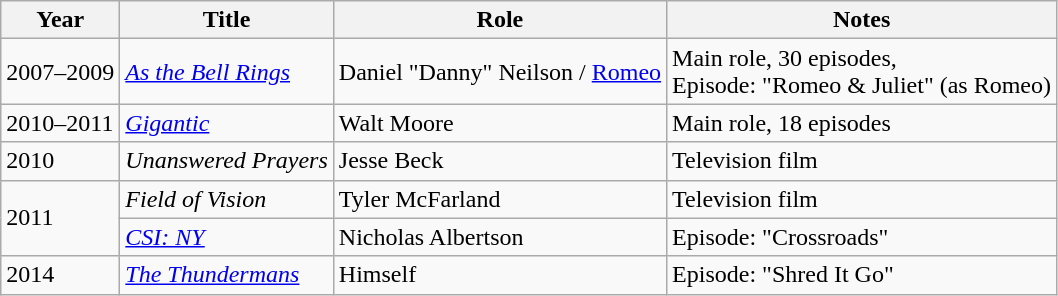<table class="wikitable sortable">
<tr>
<th>Year</th>
<th>Title</th>
<th>Role</th>
<th class="unsortable">Notes</th>
</tr>
<tr>
<td>2007–2009</td>
<td><em><a href='#'>As the Bell Rings</a></em></td>
<td>Daniel "Danny" Neilson / <a href='#'>Romeo</a></td>
<td>Main role, 30 episodes,<br>Episode: "Romeo & Juliet" (as Romeo)</td>
</tr>
<tr>
<td>2010–2011</td>
<td><em><a href='#'>Gigantic</a></em></td>
<td>Walt Moore</td>
<td>Main role, 18 episodes</td>
</tr>
<tr>
<td>2010</td>
<td><em>Unanswered Prayers</em></td>
<td>Jesse Beck</td>
<td>Television film</td>
</tr>
<tr>
<td rowspan="2">2011</td>
<td><em>Field of Vision</em></td>
<td>Tyler McFarland</td>
<td>Television film</td>
</tr>
<tr>
<td><em><a href='#'>CSI: NY</a></em></td>
<td>Nicholas Albertson</td>
<td>Episode: "Crossroads"</td>
</tr>
<tr>
<td>2014</td>
<td><em><a href='#'>The Thundermans</a></em></td>
<td>Himself</td>
<td>Episode: "Shred It Go"</td>
</tr>
</table>
